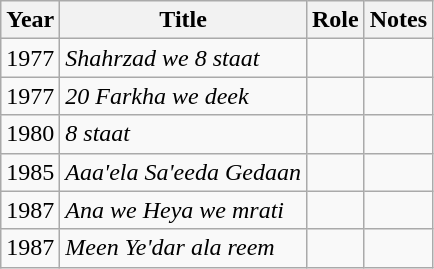<table class="wikitable sortable">
<tr>
<th>Year</th>
<th>Title</th>
<th>Role</th>
<th class="unsortable">Notes</th>
</tr>
<tr>
<td>1977</td>
<td><em>Shahrzad we 8 staat</em></td>
<td></td>
<td></td>
</tr>
<tr>
<td>1977</td>
<td><em>20 Farkha we deek</em></td>
<td></td>
<td></td>
</tr>
<tr>
<td>1980</td>
<td><em>8 staat</em></td>
<td></td>
<td></td>
</tr>
<tr>
<td>1985</td>
<td><em>Aaa'ela Sa'eeda Gedaan</em></td>
<td></td>
<td></td>
</tr>
<tr>
<td>1987</td>
<td><em>Ana we Heya we mrati</em></td>
<td></td>
<td></td>
</tr>
<tr>
<td>1987</td>
<td><em>Meen Ye'dar ala reem</em></td>
<td></td>
<td></td>
</tr>
</table>
